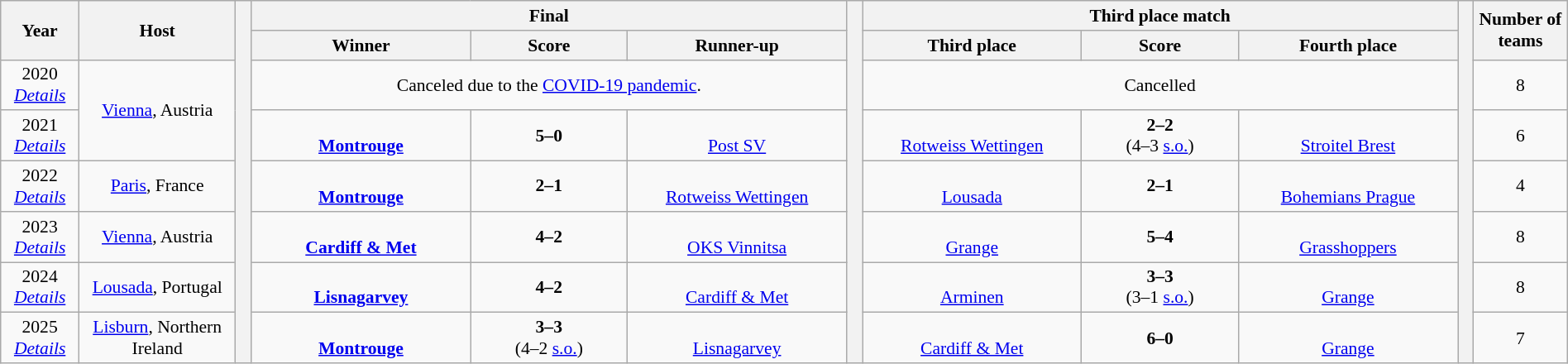<table class="wikitable" style="text-align:center;width:100%; font-size:90%;">
<tr>
<th rowspan=2 width=5%>Year</th>
<th rowspan=2 width=10%>Host</th>
<th width=1% rowspan=8></th>
<th colspan=3>Final</th>
<th width=1% rowspan=8></th>
<th colspan=3>Third place match</th>
<th width=1% rowspan=8></th>
<th width=6% rowspan=2>Number of teams</th>
</tr>
<tr>
<th width=14%>Winner</th>
<th width=10%>Score</th>
<th width=14%>Runner-up</th>
<th width=14%>Third place</th>
<th width=10%>Score</th>
<th width=14%>Fourth place</th>
</tr>
<tr>
<td>2020<br><em><a href='#'>Details</a></em></td>
<td rowspan=2><a href='#'>Vienna</a>, Austria</td>
<td colspan=3>Canceled due to the <a href='#'>COVID-19 pandemic</a>.</td>
<td colspan=3>Cancelled</td>
<td>8</td>
</tr>
<tr>
<td>2021<br><em><a href='#'>Details</a></em></td>
<td><strong><br><a href='#'>Montrouge</a></strong></td>
<td><strong>5–0</strong></td>
<td><br><a href='#'>Post SV</a></td>
<td><br><a href='#'>Rotweiss Wettingen</a></td>
<td><strong>2–2</strong><br>(4–3 <a href='#'>s.o.</a>)</td>
<td><br><a href='#'>Stroitel Brest</a></td>
<td>6</td>
</tr>
<tr>
<td>2022<br><em><a href='#'>Details</a></em></td>
<td><a href='#'>Paris</a>, France</td>
<td><strong><br><a href='#'>Montrouge</a></strong></td>
<td><strong>2–1</strong></td>
<td><br><a href='#'>Rotweiss Wettingen</a></td>
<td><br><a href='#'>Lousada</a></td>
<td><strong>2–1</strong></td>
<td><br><a href='#'>Bohemians Prague</a></td>
<td>4</td>
</tr>
<tr>
<td>2023<br><em><a href='#'>Details</a></em></td>
<td><a href='#'>Vienna</a>, Austria</td>
<td><strong><br><a href='#'>Cardiff & Met</a></strong></td>
<td><strong>4–2</strong></td>
<td><br><a href='#'>OKS Vinnitsa</a></td>
<td><br><a href='#'>Grange</a></td>
<td><strong>5–4</strong></td>
<td><br><a href='#'>Grasshoppers</a></td>
<td>8</td>
</tr>
<tr>
<td>2024<br><em><a href='#'>Details</a></em></td>
<td><a href='#'>Lousada</a>, Portugal</td>
<td><strong><br><a href='#'>Lisnagarvey</a></strong></td>
<td><strong>4–2</strong></td>
<td><br><a href='#'>Cardiff & Met</a></td>
<td><br><a href='#'>Arminen</a></td>
<td><strong>3–3</strong><br>(3–1 <a href='#'>s.o.</a>)</td>
<td><br><a href='#'>Grange</a></td>
<td>8</td>
</tr>
<tr>
<td>2025<br><em><a href='#'>Details</a></em></td>
<td><a href='#'>Lisburn</a>, Northern Ireland</td>
<td><strong><br><a href='#'>Montrouge</a></strong></td>
<td><strong>3–3</strong><br>(4–2 <a href='#'>s.o.</a>)</td>
<td><br><a href='#'>Lisnagarvey</a></td>
<td><br><a href='#'>Cardiff & Met</a></td>
<td><strong>6–0</strong></td>
<td><br><a href='#'>Grange</a></td>
<td>7</td>
</tr>
</table>
